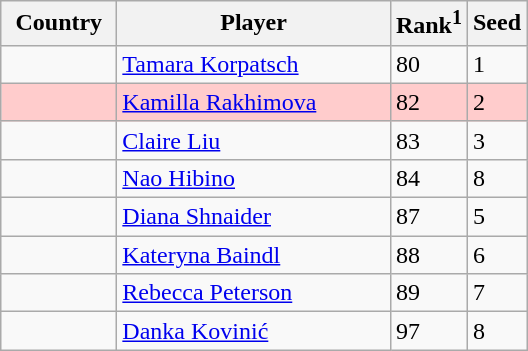<table class="sortable wikitable">
<tr>
<th width="70">Country</th>
<th width="175">Player</th>
<th>Rank<sup>1</sup></th>
<th>Seed</th>
</tr>
<tr>
<td></td>
<td><a href='#'>Tamara Korpatsch</a></td>
<td>80</td>
<td>1</td>
</tr>
<tr bgcolor=#fcc>
<td></td>
<td><a href='#'>Kamilla Rakhimova</a></td>
<td>82</td>
<td>2</td>
</tr>
<tr>
<td></td>
<td><a href='#'>Claire Liu</a></td>
<td>83</td>
<td>3</td>
</tr>
<tr>
<td></td>
<td><a href='#'>Nao Hibino</a></td>
<td>84</td>
<td>8</td>
</tr>
<tr>
<td></td>
<td><a href='#'>Diana Shnaider</a></td>
<td>87</td>
<td>5</td>
</tr>
<tr>
<td></td>
<td><a href='#'>Kateryna Baindl</a></td>
<td>88</td>
<td>6</td>
</tr>
<tr>
<td></td>
<td><a href='#'>Rebecca Peterson</a></td>
<td>89</td>
<td>7</td>
</tr>
<tr>
<td></td>
<td><a href='#'>Danka Kovinić</a></td>
<td>97</td>
<td>8</td>
</tr>
</table>
